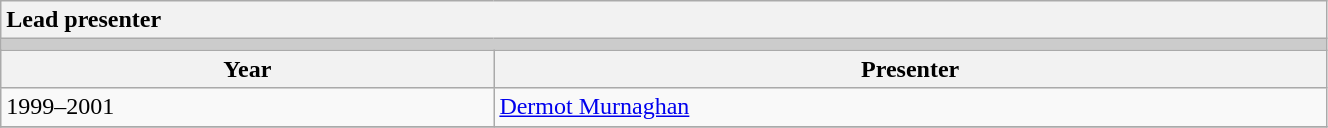<table class="wikitable collapsible collapsed" style="width:70%;">
<tr>
<th colspan="2" style="text-align:left;">Lead presenter</th>
</tr>
<tr style="background:#ccc;">
<td colspan="2"></td>
</tr>
<tr>
<th>Year</th>
<th>Presenter</th>
</tr>
<tr>
<td>1999–2001</td>
<td><a href='#'>Dermot Murnaghan</a></td>
</tr>
<tr>
</tr>
</table>
